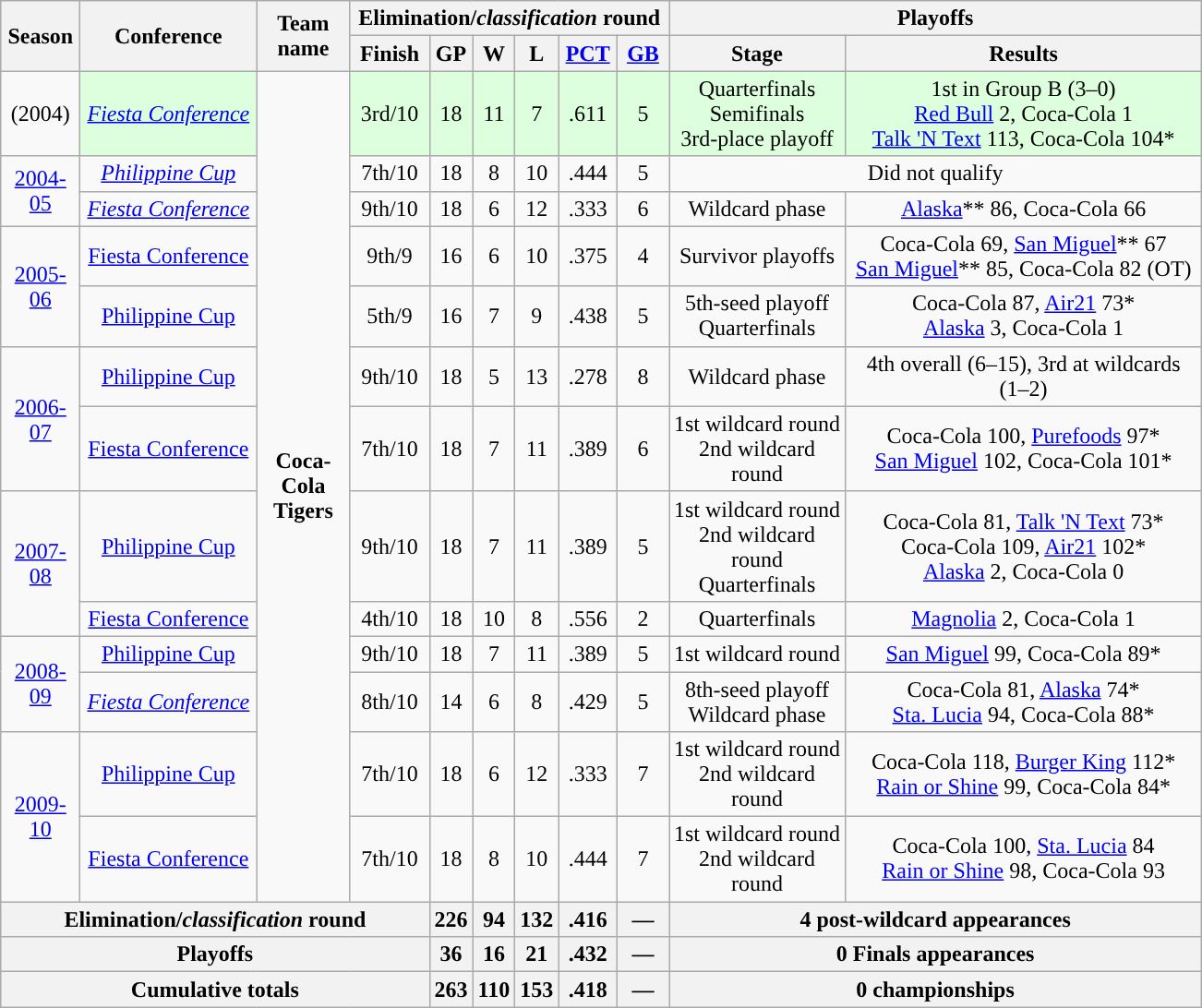<table class=wikitable style="text-align:center;">
<tr>
<th width=50px rowspan=2>Season</th>
<th width=120px rowspan=2>Conference</th>
<th width=60px rowspan=2>Team name</th>
<th colspan=6>Elimination/<em>classification</em> round</th>
<th colspan=2>Playoffs</th>
</tr>
<tr>
<th width=50px>Finish</th>
<th width=20px>GP</th>
<th width=20px>W</th>
<th width=20px>L</th>
<th width=35px><a href='#'>PCT</a></th>
<th width=30px><a href='#'>GB</a></th>
<th width=120px>Stage</th>
<th width=250px>Results</th>
</tr>
<tr>
<td>(2004)</td>
<td bgcolor=#DDFFDD><em><a href='#'>Fiesta Conference</a></em></td>
<td rowspan=13><strong>Coca-Cola Tigers</strong></td>
<td bgcolor=#DDFFDD>3rd/10</td>
<td bgcolor=#DDFFDD>18</td>
<td bgcolor=#DDFFDD>11</td>
<td bgcolor=#DDFFDD>7</td>
<td bgcolor=#DDFFDD>.611</td>
<td bgcolor=#DDFFDD>5</td>
<td bgcolor=#DDFFDD>Quarterfinals<br>Semifinals<br>3rd-place playoff</td>
<td bgcolor=#DDFFDD>1st in Group B (3–0)<br><a href='#'>Red Bull</a> 2, Coca-Cola 1<br><a href='#'>Talk 'N Text</a> 113, Coca-Cola 104*</td>
</tr>
<tr>
<td rowspan=2><a href='#'>2004-05</a></td>
<td><em><a href='#'>Philippine Cup</a></em></td>
<td>7th/10</td>
<td>18</td>
<td>8</td>
<td>10</td>
<td>.444</td>
<td>5</td>
<td colspan=2>Did not qualify</td>
</tr>
<tr>
<td><em><a href='#'>Fiesta Conference</a></em></td>
<td>9th/10</td>
<td>18</td>
<td>6</td>
<td>12</td>
<td>.333</td>
<td>6</td>
<td>Wildcard phase</td>
<td><a href='#'>Alaska</a>** 86, Coca-Cola 66</td>
</tr>
<tr>
<td rowspan=2><a href='#'>2005-06</a></td>
<td><a href='#'>Fiesta Conference</a></td>
<td>9th/9</td>
<td>16</td>
<td>6</td>
<td>10</td>
<td>.375</td>
<td>4</td>
<td>Survivor playoffs</td>
<td>Coca-Cola 69, <a href='#'>San Miguel</a>** 67<br><a href='#'>San Miguel</a>** 85, Coca-Cola 82 (OT)</td>
</tr>
<tr>
<td><a href='#'>Philippine Cup</a></td>
<td>5th/9</td>
<td>16</td>
<td>7</td>
<td>9</td>
<td>.438</td>
<td>5</td>
<td>5th-seed playoff<br>Quarterfinals</td>
<td>Coca-Cola 87, <a href='#'>Air21</a> 73*<br><a href='#'>Alaska</a> 3, Coca-Cola 1</td>
</tr>
<tr>
<td rowspan=2><a href='#'>2006-07</a></td>
<td><a href='#'>Philippine Cup</a></td>
<td>9th/10</td>
<td>18</td>
<td>5</td>
<td>13</td>
<td>.278</td>
<td>8</td>
<td>Wildcard phase</td>
<td>4th overall (6–15), 3rd at wildcards (1–2)</td>
</tr>
<tr>
<td><a href='#'>Fiesta Conference</a></td>
<td>7th/10</td>
<td>18</td>
<td>7</td>
<td>11</td>
<td>.389</td>
<td>6</td>
<td>1st wildcard round<br>2nd wildcard round</td>
<td>Coca-Cola 100, <a href='#'>Purefoods</a> 97*<br><a href='#'>San Miguel</a> 102, Coca-Cola 101*</td>
</tr>
<tr>
<td rowspan=2><a href='#'>2007-08</a></td>
<td><a href='#'>Philippine Cup</a></td>
<td>9th/10</td>
<td>18</td>
<td>7</td>
<td>11</td>
<td>.389</td>
<td>5</td>
<td>1st wildcard round<br>2nd wildcard round<br>Quarterfinals</td>
<td>Coca-Cola 81, <a href='#'>Talk 'N Text</a> 73*<br>Coca-Cola 109, <a href='#'>Air21</a> 102*<br><a href='#'>Alaska</a> 2, Coca-Cola 0</td>
</tr>
<tr>
<td><a href='#'>Fiesta Conference</a></td>
<td>4th/10</td>
<td>18</td>
<td>10</td>
<td>8</td>
<td>.556</td>
<td>2</td>
<td>Quarterfinals</td>
<td><a href='#'>Magnolia</a> 2, Coca-Cola 1</td>
</tr>
<tr>
<td rowspan=2><a href='#'>2008-09</a></td>
<td><a href='#'>Philippine Cup</a></td>
<td>9th/10</td>
<td>18</td>
<td>7</td>
<td>11</td>
<td>.389</td>
<td>5</td>
<td>1st wildcard round</td>
<td><a href='#'>San Miguel</a> 99, Coca-Cola 89*</td>
</tr>
<tr>
<td><em><a href='#'>Fiesta Conference</a></em></td>
<td>8th/10</td>
<td>14</td>
<td>6</td>
<td>8</td>
<td>.429</td>
<td>5</td>
<td>8th-seed playoff<br>Wildcard phase</td>
<td>Coca-Cola 81, <a href='#'>Alaska</a> 74*<br><a href='#'>Sta. Lucia</a> 94, Coca-Cola 88*</td>
</tr>
<tr>
<td rowspan=2><a href='#'>2009-10</a></td>
<td><a href='#'>Philippine Cup</a></td>
<td>7th/10</td>
<td>18</td>
<td>6</td>
<td>12</td>
<td>.333</td>
<td>7</td>
<td>1st wildcard round<br>2nd wildcard round</td>
<td>Coca-Cola 118, <a href='#'>Burger King</a> 112*<br><a href='#'>Rain or Shine</a> 99, Coca-Cola 84*</td>
</tr>
<tr>
<td><a href='#'>Fiesta Conference</a></td>
<td>7th/10</td>
<td>18</td>
<td>8</td>
<td>10</td>
<td>.444</td>
<td>7</td>
<td>1st wildcard round<br>2nd wildcard round</td>
<td>Coca-Cola 100, <a href='#'>Sta. Lucia</a> 84<br><a href='#'>Rain or Shine</a> 98, Coca-Cola 93</td>
</tr>
<tr>
<th colspan=4>Elimination/<em>classification</em> round</th>
<th>226</th>
<th>94</th>
<th>132</th>
<th>.416</th>
<th>—</th>
<th colspan=2>4 post-wildcard appearances</th>
</tr>
<tr>
<th colspan=4>Playoffs</th>
<th>36</th>
<th>16</th>
<th>21</th>
<th>.432</th>
<th>—</th>
<th colspan=2>0 Finals appearances</th>
</tr>
<tr>
<th colspan=4>Cumulative totals</th>
<th>263</th>
<th>110</th>
<th>153</th>
<th>.418</th>
<th>—</th>
<th colspan=2>0 championships</th>
</tr>
</table>
